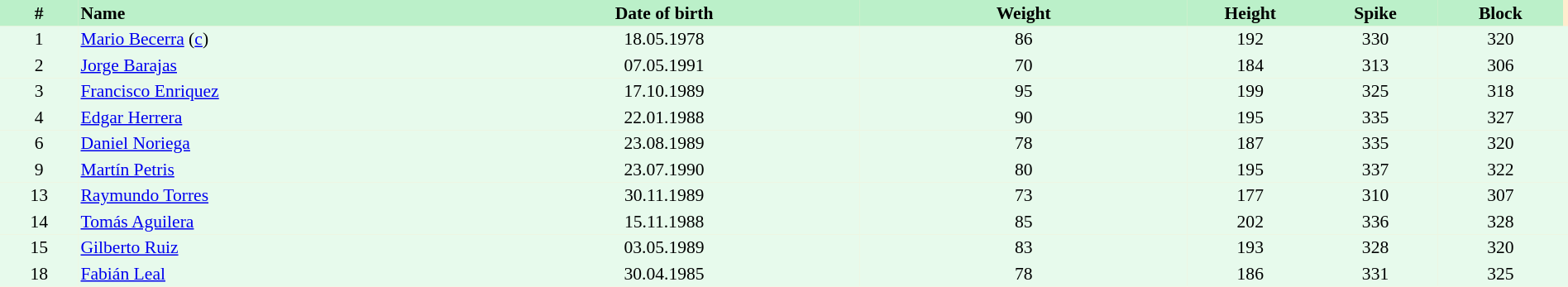<table border=0 cellpadding=2 cellspacing=0  |- bgcolor=#FFECCE style="text-align:center; font-size:90%;" width=100%>
<tr bgcolor=#BBF0C9>
<th width=5%>#</th>
<th width=25% align=left>Name</th>
<th width=25%>Date of birth</th>
<th width=21%>Weight</th>
<th width=8%>Height</th>
<th width=8%>Spike</th>
<th width=8%>Block</th>
</tr>
<tr bgcolor=#E7FAEC>
<td>1</td>
<td align=left><a href='#'>Mario Becerra</a> (<a href='#'>c</a>)</td>
<td>18.05.1978</td>
<td>86</td>
<td>192</td>
<td>330</td>
<td>320</td>
<td></td>
</tr>
<tr bgcolor=#E7FAEC>
<td>2</td>
<td align=left><a href='#'>Jorge Barajas</a></td>
<td>07.05.1991</td>
<td>70</td>
<td>184</td>
<td>313</td>
<td>306</td>
<td></td>
</tr>
<tr bgcolor=#E7FAEC>
<td>3</td>
<td align=left><a href='#'>Francisco Enriquez</a></td>
<td>17.10.1989</td>
<td>95</td>
<td>199</td>
<td>325</td>
<td>318</td>
<td></td>
</tr>
<tr bgcolor=#E7FAEC>
<td>4</td>
<td align=left><a href='#'>Edgar Herrera</a></td>
<td>22.01.1988</td>
<td>90</td>
<td>195</td>
<td>335</td>
<td>327</td>
<td></td>
</tr>
<tr bgcolor=#E7FAEC>
<td>6</td>
<td align=left><a href='#'>Daniel Noriega</a></td>
<td>23.08.1989</td>
<td>78</td>
<td>187</td>
<td>335</td>
<td>320</td>
<td></td>
</tr>
<tr bgcolor=#E7FAEC>
<td>9</td>
<td align=left><a href='#'>Martín Petris</a></td>
<td>23.07.1990</td>
<td>80</td>
<td>195</td>
<td>337</td>
<td>322</td>
<td></td>
</tr>
<tr bgcolor=#E7FAEC>
<td>13</td>
<td align=left><a href='#'>Raymundo Torres</a></td>
<td>30.11.1989</td>
<td>73</td>
<td>177</td>
<td>310</td>
<td>307</td>
<td></td>
</tr>
<tr bgcolor=#E7FAEC>
<td>14</td>
<td align=left><a href='#'>Tomás Aguilera</a></td>
<td>15.11.1988</td>
<td>85</td>
<td>202</td>
<td>336</td>
<td>328</td>
<td></td>
</tr>
<tr bgcolor=#E7FAEC>
<td>15</td>
<td align=left><a href='#'>Gilberto Ruiz</a></td>
<td>03.05.1989</td>
<td>83</td>
<td>193</td>
<td>328</td>
<td>320</td>
<td></td>
</tr>
<tr bgcolor=#E7FAEC>
<td>18</td>
<td align=left><a href='#'>Fabián Leal</a></td>
<td>30.04.1985</td>
<td>78</td>
<td>186</td>
<td>331</td>
<td>325</td>
<td></td>
</tr>
</table>
